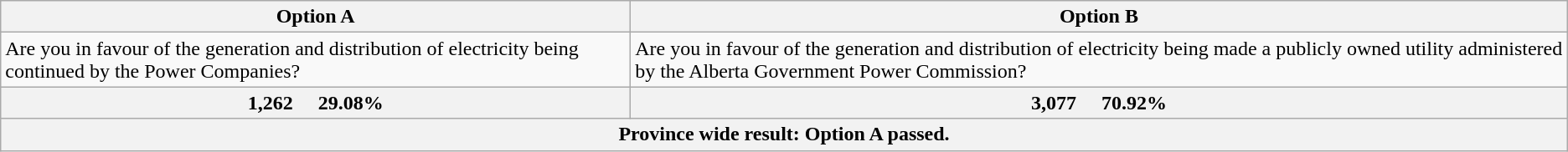<table class="wikitable">
<tr>
<th>Option A</th>
<th>Option B</th>
</tr>
<tr>
<td>Are you in favour of the generation and distribution of electricity being continued by the Power Companies?</td>
<td>Are you in favour of the generation and distribution of electricity being made a publicly owned utility administered by the Alberta Government Power Commission?</td>
</tr>
<tr>
<th>1,262       29.08%</th>
<th>3,077       70.92%</th>
</tr>
<tr>
<th colspan="2">Province wide result: Option A passed.</th>
</tr>
</table>
